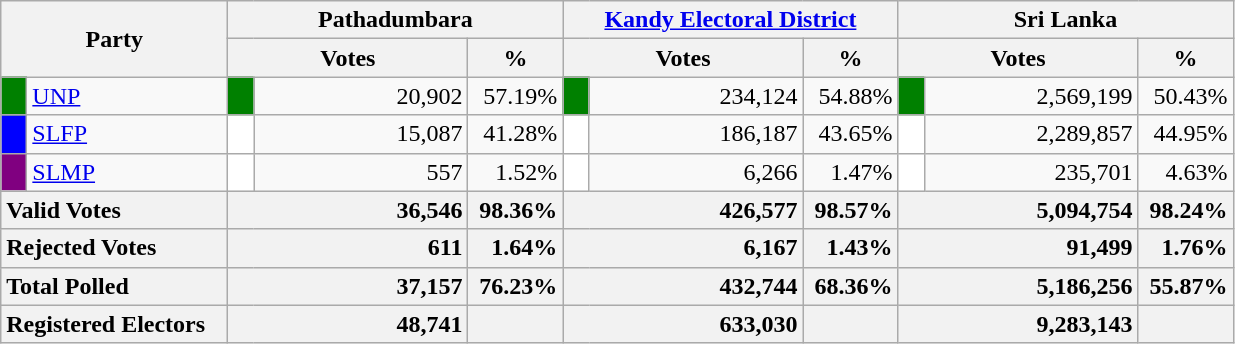<table class="wikitable">
<tr>
<th colspan="2" width="144px"rowspan="2">Party</th>
<th colspan="3" width="216px">Pathadumbara</th>
<th colspan="3" width="216px"><a href='#'>Kandy Electoral District</a></th>
<th colspan="3" width="216px">Sri Lanka</th>
</tr>
<tr>
<th colspan="2" width="144px">Votes</th>
<th>%</th>
<th colspan="2" width="144px">Votes</th>
<th>%</th>
<th colspan="2" width="144px">Votes</th>
<th>%</th>
</tr>
<tr>
<td style="background-color:green;" width="10px"></td>
<td style="text-align:left;"><a href='#'>UNP</a></td>
<td style="background-color:green;" width="10px"></td>
<td style="text-align:right;">20,902</td>
<td style="text-align:right;">57.19%</td>
<td style="background-color:green;" width="10px"></td>
<td style="text-align:right;">234,124</td>
<td style="text-align:right;">54.88%</td>
<td style="background-color:green;" width="10px"></td>
<td style="text-align:right;">2,569,199</td>
<td style="text-align:right;">50.43%</td>
</tr>
<tr>
<td style="background-color:blue;" width="10px"></td>
<td style="text-align:left;"><a href='#'>SLFP</a></td>
<td style="background-color:white;" width="10px"></td>
<td style="text-align:right;">15,087</td>
<td style="text-align:right;">41.28%</td>
<td style="background-color:white;" width="10px"></td>
<td style="text-align:right;">186,187</td>
<td style="text-align:right;">43.65%</td>
<td style="background-color:white;" width="10px"></td>
<td style="text-align:right;">2,289,857</td>
<td style="text-align:right;">44.95%</td>
</tr>
<tr>
<td style="background-color:purple;" width="10px"></td>
<td style="text-align:left;"><a href='#'>SLMP</a></td>
<td style="background-color:white;" width="10px"></td>
<td style="text-align:right;">557</td>
<td style="text-align:right;">1.52%</td>
<td style="background-color:white;" width="10px"></td>
<td style="text-align:right;">6,266</td>
<td style="text-align:right;">1.47%</td>
<td style="background-color:white;" width="10px"></td>
<td style="text-align:right;">235,701</td>
<td style="text-align:right;">4.63%</td>
</tr>
<tr>
<th colspan="2" width="144px"style="text-align:left;">Valid Votes</th>
<th style="text-align:right;"colspan="2" width="144px">36,546</th>
<th style="text-align:right;">98.36%</th>
<th style="text-align:right;"colspan="2" width="144px">426,577</th>
<th style="text-align:right;">98.57%</th>
<th style="text-align:right;"colspan="2" width="144px">5,094,754</th>
<th style="text-align:right;">98.24%</th>
</tr>
<tr>
<th colspan="2" width="144px"style="text-align:left;">Rejected Votes</th>
<th style="text-align:right;"colspan="2" width="144px">611</th>
<th style="text-align:right;">1.64%</th>
<th style="text-align:right;"colspan="2" width="144px">6,167</th>
<th style="text-align:right;">1.43%</th>
<th style="text-align:right;"colspan="2" width="144px">91,499</th>
<th style="text-align:right;">1.76%</th>
</tr>
<tr>
<th colspan="2" width="144px"style="text-align:left;">Total Polled</th>
<th style="text-align:right;"colspan="2" width="144px">37,157</th>
<th style="text-align:right;">76.23%</th>
<th style="text-align:right;"colspan="2" width="144px">432,744</th>
<th style="text-align:right;">68.36%</th>
<th style="text-align:right;"colspan="2" width="144px">5,186,256</th>
<th style="text-align:right;">55.87%</th>
</tr>
<tr>
<th colspan="2" width="144px"style="text-align:left;">Registered Electors</th>
<th style="text-align:right;"colspan="2" width="144px">48,741</th>
<th></th>
<th style="text-align:right;"colspan="2" width="144px">633,030</th>
<th></th>
<th style="text-align:right;"colspan="2" width="144px">9,283,143</th>
<th></th>
</tr>
</table>
